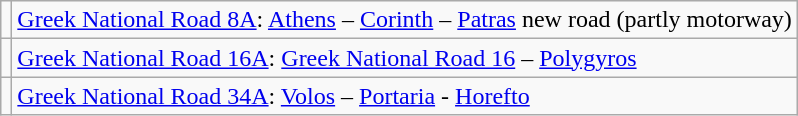<table class="wikitable">
<tr>
<td align=center></td>
<td><a href='#'>Greek National Road 8A</a>: <a href='#'>Athens</a> – <a href='#'>Corinth</a> – <a href='#'>Patras</a> new road (partly motorway)</td>
</tr>
<tr>
<td align=center></td>
<td><a href='#'>Greek National Road 16A</a>: <a href='#'>Greek National Road 16</a> – <a href='#'>Polygyros</a></td>
</tr>
<tr>
<td align=center></td>
<td><a href='#'>Greek National Road 34A</a>: <a href='#'>Volos</a> – <a href='#'>Portaria</a> - <a href='#'>Horefto</a></td>
</tr>
</table>
